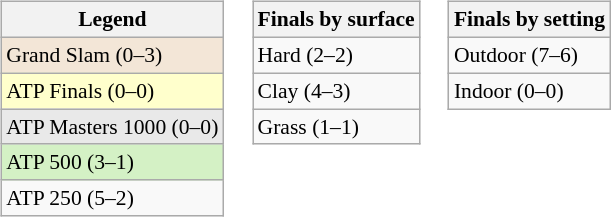<table>
<tr valign=top>
<td><br><table class=wikitable style="font-size:90%">
<tr>
<th>Legend</th>
</tr>
<tr style="background:#f3e6d7;">
<td>Grand Slam (0–3)</td>
</tr>
<tr style="background:#ffffcc;">
<td>ATP Finals (0–0)</td>
</tr>
<tr style="background:#e9e9e9;">
<td>ATP Masters 1000 (0–0)</td>
</tr>
<tr style="background:#d4f1c5;">
<td>ATP 500 (3–1)</td>
</tr>
<tr>
<td>ATP 250 (5–2)</td>
</tr>
</table>
</td>
<td><br><table class=wikitable style="font-size:90%">
<tr>
<th>Finals by surface</th>
</tr>
<tr>
<td>Hard (2–2)</td>
</tr>
<tr>
<td>Clay (4–3)</td>
</tr>
<tr>
<td>Grass (1–1)</td>
</tr>
</table>
</td>
<td><br><table class=wikitable style="font-size:90%">
<tr>
<th>Finals by setting</th>
</tr>
<tr>
<td>Outdoor (7–6)</td>
</tr>
<tr>
<td>Indoor (0–0)</td>
</tr>
</table>
</td>
</tr>
</table>
